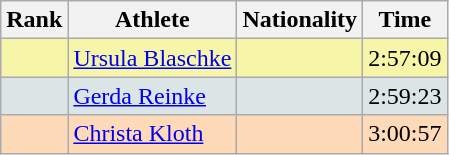<table class="wikitable sortable">
<tr>
<th>Rank</th>
<th>Athlete</th>
<th>Nationality</th>
<th>Time</th>
</tr>
<tr bgcolor="#F7F6A8">
<td align=center></td>
<td><a href='#'>Ursula Blaschke</a></td>
<td></td>
<td>2:57:09</td>
</tr>
<tr bgcolor="#DCE5E5">
<td align=center></td>
<td><a href='#'>Gerda Reinke</a></td>
<td></td>
<td>2:59:23</td>
</tr>
<tr bgcolor="#FFDAB9">
<td align=center></td>
<td><a href='#'>Christa Kloth</a></td>
<td></td>
<td>3:00:57</td>
</tr>
</table>
